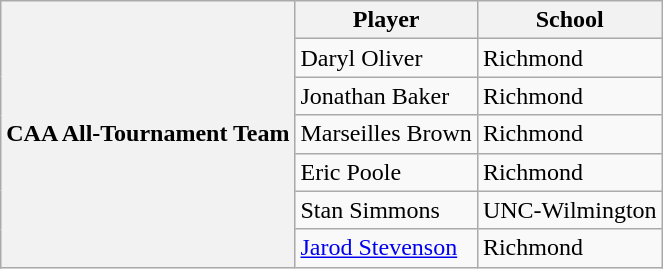<table class="wikitable" border="1">
<tr>
<th rowspan=7 valign=middle>CAA All-Tournament Team</th>
<th>Player</th>
<th>School</th>
</tr>
<tr>
<td>Daryl Oliver</td>
<td>Richmond</td>
</tr>
<tr>
<td>Jonathan Baker</td>
<td>Richmond</td>
</tr>
<tr>
<td>Marseilles Brown</td>
<td>Richmond</td>
</tr>
<tr>
<td>Eric Poole</td>
<td>Richmond</td>
</tr>
<tr>
<td>Stan Simmons</td>
<td>UNC-Wilmington</td>
</tr>
<tr>
<td><a href='#'>Jarod Stevenson</a></td>
<td>Richmond</td>
</tr>
</table>
